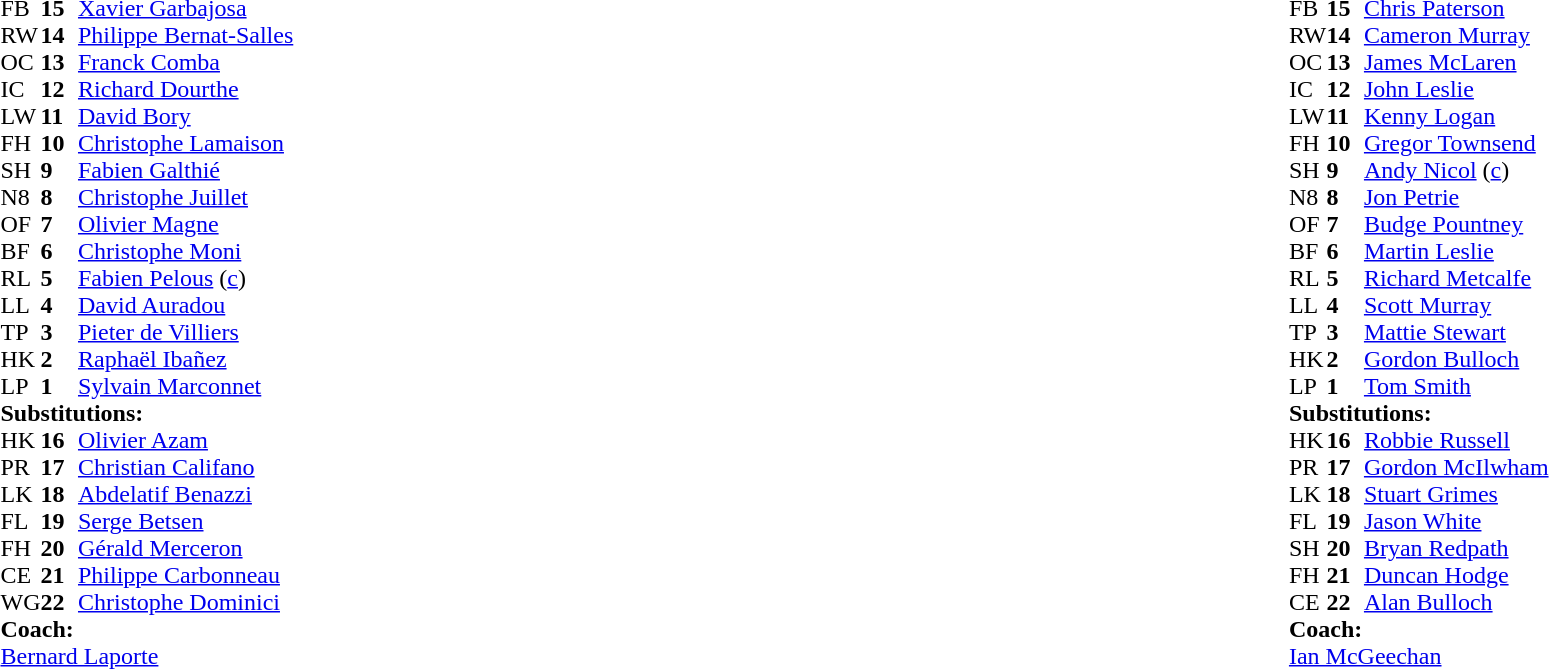<table width="100%">
<tr>
<td style="vertical-align:top" width="50%"><br><table cellspacing="0" cellpadding="0">
<tr>
<th width="25"></th>
<th width="25"></th>
</tr>
<tr>
<td>FB</td>
<td><strong>15</strong></td>
<td><a href='#'>Xavier Garbajosa</a></td>
</tr>
<tr>
<td>RW</td>
<td><strong>14</strong></td>
<td><a href='#'>Philippe Bernat-Salles</a></td>
</tr>
<tr>
<td>OC</td>
<td><strong>13</strong></td>
<td><a href='#'>Franck Comba</a></td>
<td></td>
<td></td>
</tr>
<tr>
<td>IC</td>
<td><strong>12</strong></td>
<td><a href='#'>Richard Dourthe</a></td>
</tr>
<tr>
<td>LW</td>
<td><strong>11</strong></td>
<td><a href='#'>David Bory</a></td>
</tr>
<tr>
<td>FH</td>
<td><strong>10</strong></td>
<td><a href='#'>Christophe Lamaison</a></td>
</tr>
<tr>
<td>SH</td>
<td><strong>9</strong></td>
<td><a href='#'>Fabien Galthié</a></td>
</tr>
<tr>
<td>N8</td>
<td><strong>8</strong></td>
<td><a href='#'>Christophe Juillet</a></td>
</tr>
<tr>
<td>OF</td>
<td><strong>7</strong></td>
<td><a href='#'>Olivier Magne</a></td>
</tr>
<tr>
<td>BF</td>
<td><strong>6</strong></td>
<td><a href='#'>Christophe Moni</a></td>
<td></td>
<td></td>
</tr>
<tr>
<td>RL</td>
<td><strong>5</strong></td>
<td><a href='#'>Fabien Pelous</a> (<a href='#'>c</a>)</td>
</tr>
<tr>
<td>LL</td>
<td><strong>4</strong></td>
<td><a href='#'>David Auradou</a></td>
<td></td>
<td></td>
</tr>
<tr>
<td>TP</td>
<td><strong>3</strong></td>
<td><a href='#'>Pieter de Villiers</a></td>
</tr>
<tr>
<td>HK</td>
<td><strong>2</strong></td>
<td><a href='#'>Raphaël Ibañez</a></td>
</tr>
<tr>
<td>LP</td>
<td><strong>1</strong></td>
<td><a href='#'>Sylvain Marconnet</a></td>
<td></td>
<td></td>
</tr>
<tr>
<td colspan="3"><strong>Substitutions:</strong></td>
</tr>
<tr>
<td>HK</td>
<td><strong>16</strong></td>
<td><a href='#'>Olivier Azam</a></td>
</tr>
<tr>
<td>PR</td>
<td><strong>17</strong></td>
<td><a href='#'>Christian Califano</a></td>
<td></td>
<td></td>
</tr>
<tr>
<td>LK</td>
<td><strong>18</strong></td>
<td><a href='#'>Abdelatif Benazzi</a></td>
<td></td>
<td></td>
</tr>
<tr>
<td>FL</td>
<td><strong>19</strong></td>
<td><a href='#'>Serge Betsen</a></td>
<td></td>
<td></td>
</tr>
<tr>
<td>FH</td>
<td><strong>20</strong></td>
<td><a href='#'>Gérald Merceron</a></td>
<td></td>
<td></td>
</tr>
<tr>
<td>CE</td>
<td><strong>21</strong></td>
<td><a href='#'>Philippe Carbonneau</a></td>
</tr>
<tr>
<td>WG</td>
<td><strong>22</strong></td>
<td><a href='#'>Christophe Dominici</a></td>
</tr>
<tr>
<td colspan="3"><strong>Coach:</strong></td>
</tr>
<tr>
<td colspan="3"><a href='#'>Bernard Laporte</a></td>
</tr>
</table>
</td>
<td style="vertical-align:top"></td>
<td style="vertical-align:top" width="50%"><br><table cellspacing="0" cellpadding="0" align="center">
<tr>
<th width="25"></th>
<th width="25"></th>
</tr>
<tr>
<td>FB</td>
<td><strong>15</strong></td>
<td><a href='#'>Chris Paterson</a></td>
</tr>
<tr>
<td>RW</td>
<td><strong>14</strong></td>
<td><a href='#'>Cameron Murray</a></td>
</tr>
<tr>
<td>OC</td>
<td><strong>13</strong></td>
<td><a href='#'>James McLaren</a></td>
<td></td>
<td></td>
<td></td>
<td></td>
</tr>
<tr>
<td>IC</td>
<td><strong>12</strong></td>
<td><a href='#'>John Leslie</a></td>
<td></td>
<td colspan="2"></td>
</tr>
<tr>
<td>LW</td>
<td><strong>11</strong></td>
<td><a href='#'>Kenny Logan</a></td>
</tr>
<tr>
<td>FH</td>
<td><strong>10</strong></td>
<td><a href='#'>Gregor Townsend</a></td>
<td></td>
<td></td>
</tr>
<tr>
<td>SH</td>
<td><strong>9</strong></td>
<td><a href='#'>Andy Nicol</a> (<a href='#'>c</a>)</td>
<td></td>
<td></td>
</tr>
<tr>
<td>N8</td>
<td><strong>8</strong></td>
<td><a href='#'>Jon Petrie</a></td>
<td></td>
<td></td>
</tr>
<tr>
<td>OF</td>
<td><strong>7</strong></td>
<td><a href='#'>Budge Pountney</a></td>
</tr>
<tr>
<td>BF</td>
<td><strong>6</strong></td>
<td><a href='#'>Martin Leslie</a></td>
<td></td>
</tr>
<tr>
<td>RL</td>
<td><strong>5</strong></td>
<td><a href='#'>Richard Metcalfe</a></td>
<td></td>
<td></td>
</tr>
<tr>
<td>LL</td>
<td><strong>4</strong></td>
<td><a href='#'>Scott Murray</a></td>
</tr>
<tr>
<td>TP</td>
<td><strong>3</strong></td>
<td><a href='#'>Mattie Stewart</a></td>
<td></td>
<td></td>
</tr>
<tr>
<td>HK</td>
<td><strong>2</strong></td>
<td><a href='#'>Gordon Bulloch</a></td>
<td></td>
<td></td>
</tr>
<tr>
<td>LP</td>
<td><strong>1</strong></td>
<td><a href='#'>Tom Smith</a></td>
</tr>
<tr>
<td colspan="3"><strong>Substitutions:</strong></td>
</tr>
<tr>
<td>HK</td>
<td><strong>16</strong></td>
<td><a href='#'>Robbie Russell</a></td>
<td></td>
<td></td>
</tr>
<tr>
<td>PR</td>
<td><strong>17</strong></td>
<td><a href='#'>Gordon McIlwham</a></td>
<td></td>
<td></td>
</tr>
<tr>
<td>LK</td>
<td><strong>18</strong></td>
<td><a href='#'>Stuart Grimes</a></td>
<td></td>
<td></td>
</tr>
<tr>
<td>FL</td>
<td><strong>19</strong></td>
<td><a href='#'>Jason White</a></td>
<td></td>
<td></td>
</tr>
<tr>
<td>SH</td>
<td><strong>20</strong></td>
<td><a href='#'>Bryan Redpath</a></td>
<td></td>
<td></td>
</tr>
<tr>
<td>FH</td>
<td><strong>21</strong></td>
<td><a href='#'>Duncan Hodge</a></td>
<td></td>
<td></td>
</tr>
<tr>
<td>CE</td>
<td><strong>22</strong></td>
<td><a href='#'>Alan Bulloch</a></td>
<td></td>
<td></td>
<td></td>
<td></td>
</tr>
<tr>
<td colspan="3"><strong>Coach:</strong></td>
</tr>
<tr>
<td colspan="3"><a href='#'>Ian McGeechan</a></td>
</tr>
</table>
</td>
</tr>
</table>
